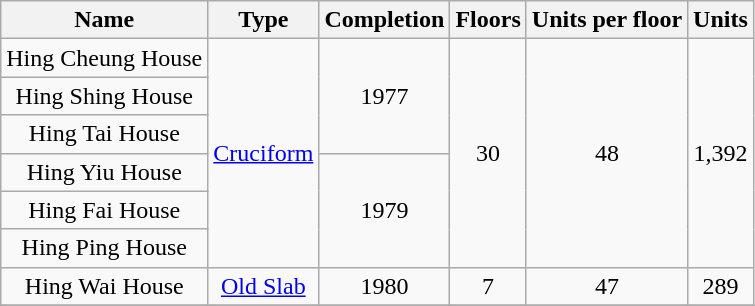<table class="wikitable" style="text-align: center">
<tr>
<th>Name</th>
<th>Type</th>
<th>Completion</th>
<th>Floors</th>
<th>Units per floor</th>
<th>Units</th>
</tr>
<tr>
<td>Hing Cheung House</td>
<td rowspan="6"><a href='#'>Cruciform</a></td>
<td rowspan="3">1977</td>
<td rowspan="6">30</td>
<td rowspan="6">48</td>
<td rowspan="6">1,392</td>
</tr>
<tr>
<td>Hing Shing House</td>
</tr>
<tr>
<td>Hing Tai House</td>
</tr>
<tr>
<td>Hing Yiu House</td>
<td rowspan="3">1979</td>
</tr>
<tr>
<td>Hing Fai House</td>
</tr>
<tr>
<td>Hing Ping House</td>
</tr>
<tr>
<td>Hing Wai House</td>
<td rowspan="1"><a href='#'>Old Slab</a></td>
<td rowspan="1">1980</td>
<td rowspan="1">7</td>
<td rowspan="1">47</td>
<td rowspan="1">289</td>
</tr>
<tr>
</tr>
</table>
